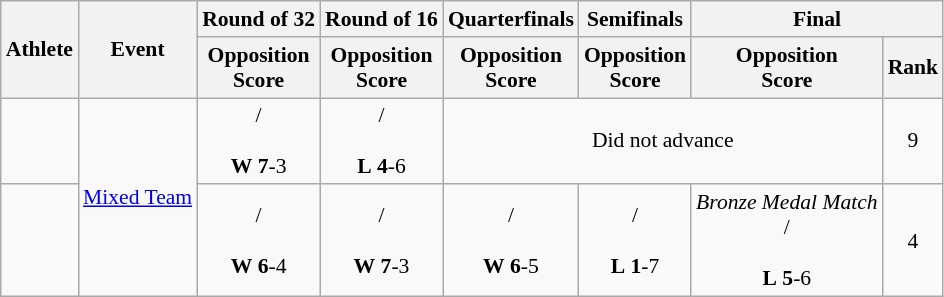<table class="wikitable" border="1" style="font-size:90%">
<tr>
<th rowspan=2>Athlete</th>
<th rowspan=2>Event</th>
<th>Round of 32</th>
<th>Round of 16</th>
<th>Quarterfinals</th>
<th>Semifinals</th>
<th colspan=2>Final</th>
</tr>
<tr>
<th>Opposition<br>Score</th>
<th>Opposition<br>Score</th>
<th>Opposition<br>Score</th>
<th>Opposition<br>Score</th>
<th>Opposition<br>Score</th>
<th>Rank</th>
</tr>
<tr align=center>
<td align=left><br></td>
<td align=left rowspan=2><a href='#'>Mixed Team</a></td>
<td>/ <br>  <br> <strong>W</strong> <strong>7</strong>-3</td>
<td>/ <br>  <br> <strong>L</strong> <strong>4</strong>-6</td>
<td colspan=3>Did not advance</td>
<td>9</td>
</tr>
<tr align=center>
<td align=left><br></td>
<td>/ <br>  <br> <strong>W</strong> <strong>6</strong>-4</td>
<td>/ <br>  <br> <strong>W</strong> <strong>7</strong>-3</td>
<td>/ <br>  <br> <strong>W</strong> <strong>6</strong>-5</td>
<td>/ <br>  <br> <strong>L</strong> <strong>1</strong>-7</td>
<td><em>Bronze Medal Match</em><br>/ <br>  <br> <strong>L</strong> <strong>5</strong>-6</td>
<td>4</td>
</tr>
</table>
